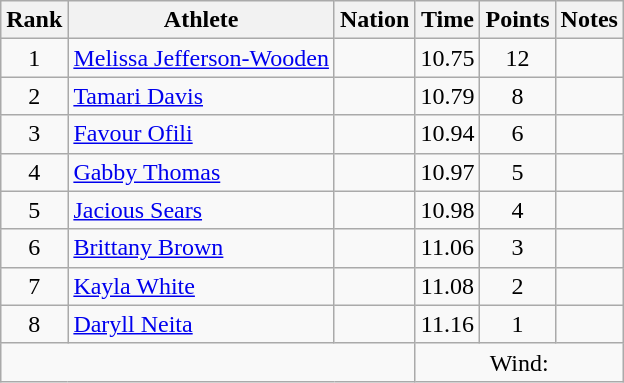<table class="wikitable mw-datatable sortable" style="text-align:center;">
<tr>
<th scope="col" style="width: 10px;">Rank</th>
<th scope="col">Athlete</th>
<th scope="col">Nation</th>
<th scope="col">Time</th>
<th scope="col">Points</th>
<th scope="col">Notes</th>
</tr>
<tr>
<td>1</td>
<td align="left"><a href='#'>Melissa Jefferson-Wooden</a> </td>
<td align="left"></td>
<td>10.75</td>
<td>12</td>
<td></td>
</tr>
<tr>
<td>2</td>
<td align="left"><a href='#'>Tamari Davis</a> </td>
<td align="left"></td>
<td>10.79</td>
<td>8</td>
<td></td>
</tr>
<tr>
<td>3</td>
<td align="left"><a href='#'>Favour Ofili</a> </td>
<td align="left"></td>
<td>10.94</td>
<td>6</td>
<td></td>
</tr>
<tr>
<td>4</td>
<td align="left"><a href='#'>Gabby Thomas</a> </td>
<td align="left"></td>
<td>10.97</td>
<td>5</td>
<td></td>
</tr>
<tr>
<td>5</td>
<td align="left"><a href='#'>Jacious Sears</a> </td>
<td align="left"></td>
<td>10.98</td>
<td>4</td>
<td></td>
</tr>
<tr>
<td>6</td>
<td align="left"><a href='#'>Brittany Brown</a> </td>
<td align="left"></td>
<td>11.06</td>
<td>3</td>
<td></td>
</tr>
<tr>
<td>7</td>
<td align="left"><a href='#'>Kayla White</a> </td>
<td align="left"></td>
<td>11.08</td>
<td>2</td>
<td></td>
</tr>
<tr>
<td>8</td>
<td align="left"><a href='#'>Daryll Neita</a> </td>
<td align="left"></td>
<td>11.16</td>
<td>1</td>
<td></td>
</tr>
<tr class="sortbottom">
<td colspan="3"></td>
<td colspan="3">Wind: </td>
</tr>
</table>
